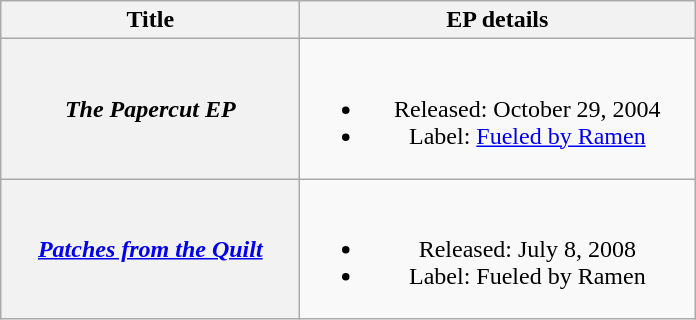<table class="wikitable plainrowheaders" style="text-align:center;">
<tr>
<th scope="col" style="width:12em;">Title</th>
<th scope="col" style="width:16em;">EP details</th>
</tr>
<tr>
<th scope="row"><em>The Papercut EP</em></th>
<td><br><ul><li>Released: October 29, 2004</li><li>Label: <a href='#'>Fueled by Ramen</a></li></ul></td>
</tr>
<tr>
<th scope="row"><em><a href='#'>Patches from the Quilt</a></em></th>
<td><br><ul><li>Released: July 8, 2008</li><li>Label: Fueled by Ramen</li></ul></td>
</tr>
</table>
